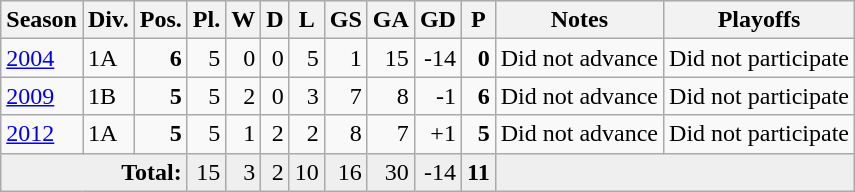<table class="wikitable">
<tr style="background:#efefef;">
<th>Season</th>
<th>Div.</th>
<th>Pos.</th>
<th>Pl.</th>
<th>W</th>
<th>D</th>
<th>L</th>
<th>GS</th>
<th>GA</th>
<th>GD</th>
<th>P</th>
<th>Notes</th>
<th>Playoffs</th>
</tr>
<tr>
<td><a href='#'>2004</a></td>
<td>1A</td>
<td align=right><strong>6</strong></td>
<td align=right>5</td>
<td align=right>0</td>
<td align=right>0</td>
<td align=right>5</td>
<td align=right>1</td>
<td align=right>15</td>
<td align=right>-14</td>
<td align=right><strong>0</strong></td>
<td>Did not advance</td>
<td>Did not participate</td>
</tr>
<tr>
<td><a href='#'>2009</a></td>
<td>1B</td>
<td align=right><strong>5</strong></td>
<td align=right>5</td>
<td align=right>2</td>
<td align=right>0</td>
<td align=right>3</td>
<td align=right>7</td>
<td align=right>8</td>
<td align=right>-1</td>
<td align=right><strong>6</strong></td>
<td>Did not advance</td>
<td>Did not participate</td>
</tr>
<tr>
<td><a href='#'>2012</a></td>
<td>1A</td>
<td align=right><strong>5</strong></td>
<td align=right>5</td>
<td align=right>1</td>
<td align=right>2</td>
<td align=right>2</td>
<td align=right>8</td>
<td align=right>7</td>
<td align=right>+1</td>
<td align=right><strong>5</strong></td>
<td>Did not advance</td>
<td>Did not participate</td>
</tr>
<tr style="background:#efefef">
<td align=right colspan=3><strong>Total:</strong></td>
<td align=right>15</td>
<td align=right>3</td>
<td align=right>2</td>
<td align=right>10</td>
<td align=right>16</td>
<td align=right>30</td>
<td align=right>-14</td>
<td align=right><strong>11</strong></td>
<td colspan=3 bgcolor=#efefef></td>
</tr>
</table>
